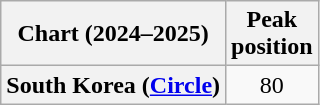<table class="wikitable plainrowheaders">
<tr>
<th scope="col">Chart (2024–2025)</th>
<th scope="col">Peak<br>position</th>
</tr>
<tr>
<th scope="row">South Korea (<a href='#'>Circle</a>)</th>
<td style="text-align:center">80</td>
</tr>
</table>
